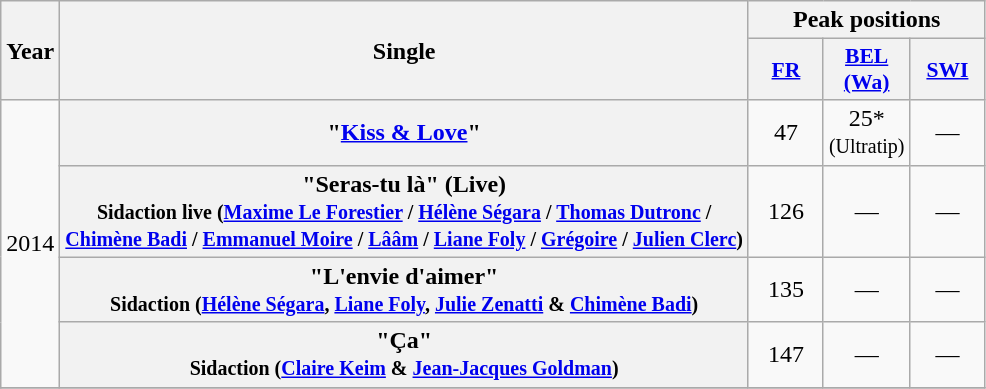<table class="wikitable plainrowheaders" style="text-align:center;">
<tr>
<th rowspan="2">Year</th>
<th rowspan="2">Single</th>
<th colspan="4">Peak positions</th>
</tr>
<tr>
<th scope="col" style="width:3em;font-size:90%;"><a href='#'>FR</a><br></th>
<th scope="col" style="width:3em;font-size:90%;"><a href='#'>BEL <br>(Wa)</a><br></th>
<th scope="col" style="width:3em;font-size:90%;"><a href='#'>SWI</a><br></th>
</tr>
<tr>
<td rowspan="4">2014</td>
<th scope="row">"<a href='#'>Kiss & Love</a>"</th>
<td>47</td>
<td>25*<br><small>(Ultratip)</small></td>
<td>—</td>
</tr>
<tr>
<th scope="row">"Seras-tu là" (Live)<br><small>Sidaction live (<a href='#'>Maxime Le Forestier</a> / <a href='#'>Hélène Ségara</a> / <a href='#'>Thomas Dutronc</a> /<br> <a href='#'>Chimène Badi</a> / <a href='#'>Emmanuel Moire</a> / <a href='#'>Lââm</a> / <a href='#'>Liane Foly</a> / <a href='#'>Grégoire</a> / <a href='#'>Julien Clerc</a>)</small></th>
<td>126</td>
<td>—</td>
<td>—</td>
</tr>
<tr>
<th scope="row">"L'envie d'aimer" <br><small>Sidaction (<a href='#'>Hélène Ségara</a>, <a href='#'>Liane Foly</a>, <a href='#'>Julie Zenatti</a> & <a href='#'>Chimène Badi</a>)</small></th>
<td>135</td>
<td>—</td>
<td>—</td>
</tr>
<tr>
<th scope="row">"Ça" <br><small>Sidaction (<a href='#'>Claire Keim</a> & <a href='#'>Jean-Jacques Goldman</a>)</small></th>
<td>147</td>
<td>—</td>
<td>—</td>
</tr>
<tr>
</tr>
</table>
